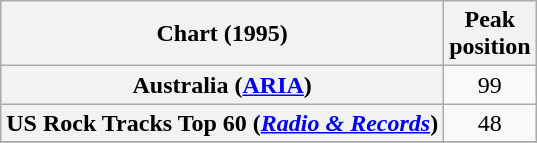<table class="wikitable plainrowheaders">
<tr>
<th scope="col">Chart (1995)</th>
<th scope="col">Peak<br>position</th>
</tr>
<tr>
<th scope="row">Australia (<a href='#'>ARIA</a>)</th>
<td style="text-align:center;">99</td>
</tr>
<tr>
<th scope="row">US Rock Tracks Top 60 (<em><a href='#'>Radio & Records</a></em>)</th>
<td align="center">48</td>
</tr>
<tr>
</tr>
</table>
